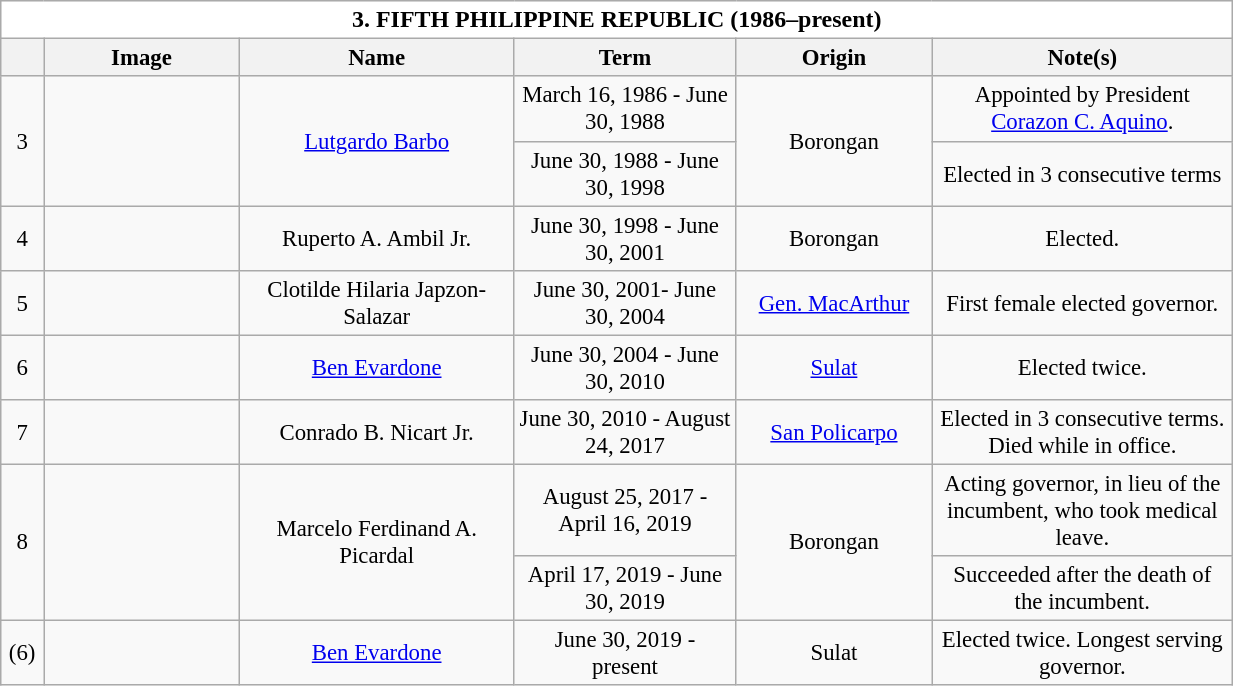<table class="wikitable collapsible collapsed" style="vertical-align:top;text-align:center;font-size:95%;">
<tr>
<th style="background-color:white;font-size:105%;width:51em;" colspan=6>3. FIFTH PHILIPPINE REPUBLIC (1986–present)</th>
</tr>
<tr>
<th style="width: 1em;text-align:center"></th>
<th style="width: 7em;text-align:center">Image</th>
<th style="width: 10em;text-align:center">Name</th>
<th style="width: 8em;text-align:center">Term</th>
<th style="width: 7em;text-align:center">Origin</th>
<th style="width: 11em;text-align:center">Note(s)</th>
</tr>
<tr>
<td rowspan=2>3</td>
<td rowspan=2></td>
<td rowspan=2><a href='#'>Lutgardo Barbo</a></td>
<td>March 16, 1986 - June 30, 1988</td>
<td rowspan=2>Borongan</td>
<td>Appointed by President <a href='#'>Corazon C. Aquino</a>.</td>
</tr>
<tr>
<td>June 30, 1988 - June 30, 1998</td>
<td>Elected in 3 consecutive terms</td>
</tr>
<tr>
<td>4</td>
<td></td>
<td>Ruperto A. Ambil Jr.</td>
<td>June 30, 1998 - June 30, 2001</td>
<td>Borongan</td>
<td>Elected.</td>
</tr>
<tr>
<td>5</td>
<td></td>
<td>Clotilde Hilaria Japzon-Salazar</td>
<td>June 30, 2001- June 30, 2004</td>
<td><a href='#'>Gen. MacArthur</a></td>
<td>First female elected governor.</td>
</tr>
<tr>
<td>6</td>
<td></td>
<td><a href='#'>Ben Evardone</a></td>
<td>June 30, 2004 - June 30, 2010</td>
<td><a href='#'>Sulat</a></td>
<td>Elected twice.</td>
</tr>
<tr>
<td>7</td>
<td></td>
<td>Conrado B. Nicart Jr.</td>
<td>June 30, 2010 -  August 24, 2017</td>
<td><a href='#'>San Policarpo</a></td>
<td>Elected in 3 consecutive terms. Died while in office.</td>
</tr>
<tr>
<td rowspan=2>8</td>
<td rowspan=2></td>
<td rowspan=2>Marcelo Ferdinand A. Picardal</td>
<td>August 25, 2017 - April 16, 2019</td>
<td rowspan=2>Borongan</td>
<td>Acting governor, in lieu of the incumbent, who took medical leave.</td>
</tr>
<tr>
<td>April 17, 2019 - June 30, 2019</td>
<td>Succeeded after the death of the incumbent.</td>
</tr>
<tr>
<td>(6)</td>
<td></td>
<td><a href='#'>Ben Evardone</a></td>
<td>June 30, 2019 - present</td>
<td>Sulat</td>
<td>Elected twice. Longest serving governor.</td>
</tr>
</table>
